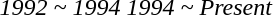<table>
<tr>
<td><em>1992 ~ 1994</em></td>
<td><em>1994 ~ Present</em></td>
</tr>
<tr>
<td><br>






</td>
<td><br>












</td>
</tr>
</table>
